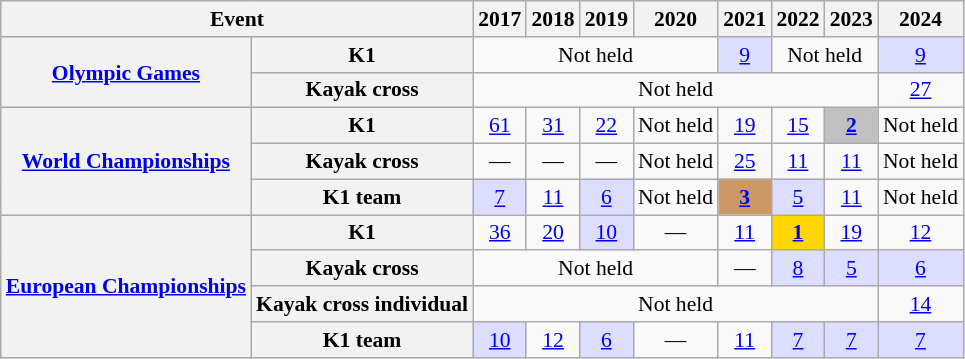<table class="wikitable plainrowheaders" style=font-size:90%>
<tr>
<th scope="col" colspan=2>Event</th>
<th scope="col">2017</th>
<th scope="col">2018</th>
<th scope="col">2019</th>
<th scope="col">2020</th>
<th scope="col">2021</th>
<th scope="col">2022</th>
<th scope="col">2023</th>
<th scope="col">2024</th>
</tr>
<tr style="text-align:center;">
<th scope="row" rowspan=2><a href='#'>Olympic Games</a></th>
<th scope="row">K1</th>
<td colspan=4>Not held</td>
<td style="background:#ddf;"><a href='#'>9</a></td>
<td colspan=2>Not held</td>
<td style="background:#ddf;"><a href='#'>9</a></td>
</tr>
<tr style="text-align:center;">
<th scope="row">Kayak cross</th>
<td colspan=7>Not held</td>
<td><a href='#'>27</a></td>
</tr>
<tr style="text-align:center;">
<th scope="row" rowspan=3><a href='#'>World Championships</a></th>
<th scope="row">K1</th>
<td><a href='#'>61</a></td>
<td><a href='#'>31</a></td>
<td><a href='#'>22</a></td>
<td>Not held</td>
<td><a href='#'>19</a></td>
<td><a href='#'>15</a></td>
<td style="background:silver;"><a href='#'><strong>2</strong></a></td>
<td>Not held</td>
</tr>
<tr style="text-align:center;">
<th scope="row">Kayak cross</th>
<td>—</td>
<td>—</td>
<td>—</td>
<td>Not held</td>
<td><a href='#'>25</a></td>
<td><a href='#'>11</a></td>
<td><a href='#'>11</a></td>
<td>Not held</td>
</tr>
<tr style="text-align:center;">
<th scope="row">K1 team</th>
<td style="background:#ddf;"><a href='#'>7</a></td>
<td><a href='#'>11</a></td>
<td style="background:#ddf;"><a href='#'>6</a></td>
<td>Not held</td>
<td style="background:#cc9966;"><a href='#'><strong>3</strong></a></td>
<td style="background:#ddf;"><a href='#'>5</a></td>
<td><a href='#'>11</a></td>
<td>Not held</td>
</tr>
<tr style="text-align:center;">
<th scope="row" rowspan=4><a href='#'>European Championships</a></th>
<th scope="row">K1</th>
<td><a href='#'>36</a></td>
<td><a href='#'>20</a></td>
<td style="background:#ddf;"><a href='#'>10</a></td>
<td>—</td>
<td><a href='#'>11</a></td>
<td style="background:gold;"><a href='#'><strong>1</strong></a></td>
<td><a href='#'>19</a></td>
<td><a href='#'>12</a></td>
</tr>
<tr style="text-align:center;">
<th scope="row">Kayak cross</th>
<td colspan=4>Not held</td>
<td>—</td>
<td style="background:#ddf;"><a href='#'>8</a></td>
<td style="background:#ddf;"><a href='#'>5</a></td>
<td style="background:#ddf;"><a href='#'>6</a></td>
</tr>
<tr style="text-align:center;">
<th scope="row">Kayak cross individual</th>
<td colspan=7>Not held</td>
<td><a href='#'>14</a></td>
</tr>
<tr style="text-align:center;">
<th scope="row">K1 team</th>
<td style="background:#ddf;"><a href='#'>10</a></td>
<td><a href='#'>12</a></td>
<td style="background:#ddf;"><a href='#'>6</a></td>
<td>—</td>
<td><a href='#'>11</a></td>
<td style="background:#ddf;"><a href='#'>7</a></td>
<td style="background:#ddf;"><a href='#'>7</a></td>
<td style="background:#ddf;"><a href='#'>7</a></td>
</tr>
</table>
